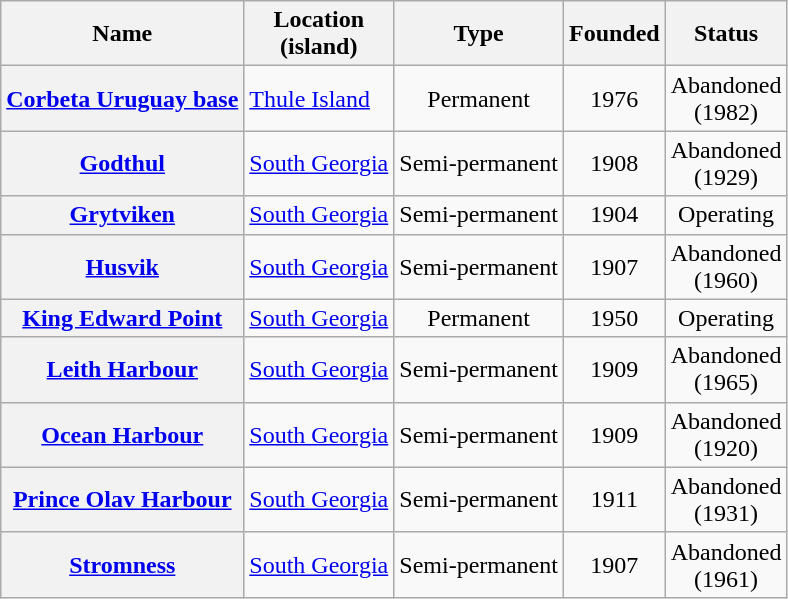<table class="wikitable sortable" id="Table of settlements">
<tr>
<th scope="col">Name</th>
<th scope="col">Location<br>(island)</th>
<th scope="col">Type</th>
<th scope="col">Founded</th>
<th scope="col">Status</th>
</tr>
<tr>
<th scope="row" align="left"><a href='#'>Corbeta Uruguay base</a></th>
<td><a href='#'>Thule Island</a></td>
<td align=center>Permanent</td>
<td align=center>1976</td>
<td align=center>Abandoned<br>(1982)</td>
</tr>
<tr>
<th scope="row" align="left"><a href='#'>Godthul</a></th>
<td><a href='#'>South Georgia</a></td>
<td align=center>Semi-permanent</td>
<td align=center>1908</td>
<td align=center>Abandoned<br>(1929)</td>
</tr>
<tr>
<th scope="row" align="left"><a href='#'>Grytviken</a></th>
<td><a href='#'>South Georgia</a></td>
<td align=center>Semi-permanent</td>
<td align=center>1904</td>
<td align=center>Operating</td>
</tr>
<tr>
<th scope="row" align="left"><a href='#'>Husvik</a></th>
<td><a href='#'>South Georgia</a></td>
<td align=center>Semi-permanent</td>
<td align=center>1907</td>
<td align=center>Abandoned<br>(1960)</td>
</tr>
<tr>
<th scope="row" align="left"><a href='#'>King Edward Point</a></th>
<td><a href='#'>South Georgia</a></td>
<td align=center>Permanent</td>
<td align=center>1950</td>
<td align=center>Operating</td>
</tr>
<tr>
<th scope="row" align="left"><a href='#'>Leith Harbour</a></th>
<td><a href='#'>South Georgia</a></td>
<td align=center>Semi-permanent</td>
<td align=center>1909</td>
<td align=center>Abandoned<br>(1965)</td>
</tr>
<tr>
<th scope="row" align="left"><a href='#'>Ocean Harbour</a></th>
<td><a href='#'>South Georgia</a></td>
<td align=center>Semi-permanent</td>
<td align=center>1909</td>
<td align=center>Abandoned<br>(1920)</td>
</tr>
<tr>
<th scope="row" align="left"><a href='#'>Prince Olav Harbour</a></th>
<td><a href='#'>South Georgia</a></td>
<td align=center>Semi-permanent</td>
<td align=center>1911</td>
<td align=center>Abandoned<br>(1931)<br></td>
</tr>
<tr>
<th scope="row" align="left"><a href='#'>Stromness</a></th>
<td><a href='#'>South Georgia</a></td>
<td align=center>Semi-permanent</td>
<td align=center>1907</td>
<td align=center>Abandoned<br>(1961)</td>
</tr>
</table>
